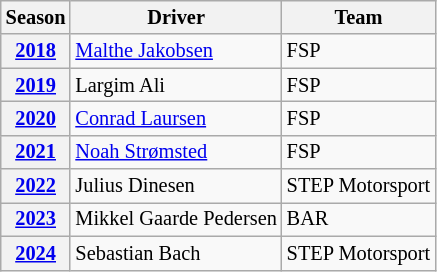<table class="wikitable" style="font-size:85%; text-align:center">
<tr>
<th>Season</th>
<th>Driver</th>
<th>Team</th>
</tr>
<tr>
<th><a href='#'>2018</a></th>
<td align=left> <a href='#'>Malthe Jakobsen</a></td>
<td align=left> FSP</td>
</tr>
<tr>
<th><a href='#'>2019</a></th>
<td align=left> Largim Ali</td>
<td align=left> FSP</td>
</tr>
<tr>
<th><a href='#'>2020</a></th>
<td align=left> <a href='#'>Conrad Laursen</a></td>
<td align=left> FSP</td>
</tr>
<tr>
<th><a href='#'>2021</a></th>
<td align=left> <a href='#'>Noah Strømsted</a></td>
<td align=left> FSP</td>
</tr>
<tr>
<th><a href='#'>2022</a></th>
<td align=left> Julius Dinesen</td>
<td align=left> STEP Motorsport</td>
</tr>
<tr>
<th><a href='#'>2023</a></th>
<td align=left> Mikkel Gaarde Pedersen</td>
<td align=left> BAR</td>
</tr>
<tr>
<th><a href='#'>2024</a></th>
<td align=left> Sebastian Bach</td>
<td align=left> STEP Motorsport</td>
</tr>
</table>
